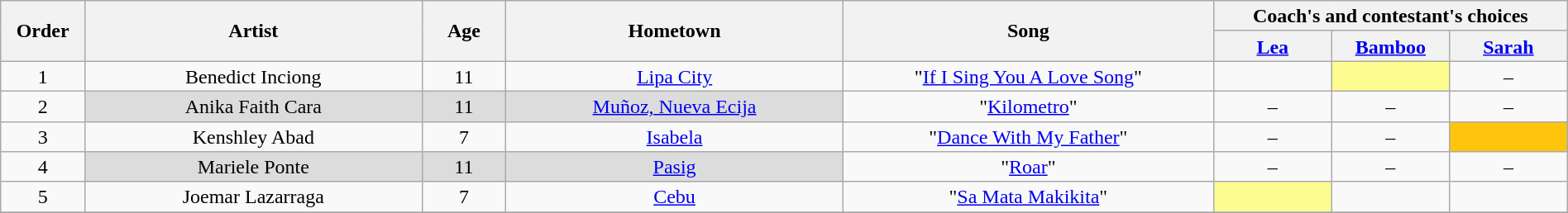<table class="wikitable" style="text-align:center; line-height:17px; width:100%;">
<tr>
<th scope="col" rowspan="2" width="05%">Order</th>
<th scope="col" rowspan="2" width="20%">Artist</th>
<th scope="col" rowspan="2" width="05%">Age</th>
<th scope="col" rowspan="2" width="20%">Hometown</th>
<th scope="col" rowspan="2" width="22%">Song</th>
<th scope="col" colspan="4" width="28%">Coach's and contestant's choices</th>
</tr>
<tr>
<th width="07%"><a href='#'>Lea</a></th>
<th width="07%"><a href='#'>Bamboo</a></th>
<th width="07%"><a href='#'>Sarah</a></th>
</tr>
<tr>
<td scope="row">1</td>
<td>Benedict Inciong</td>
<td>11</td>
<td><a href='#'>Lipa City</a></td>
<td>"<a href='#'>If I Sing You A Love Song</a>"</td>
<td><strong></strong></td>
<td style="background:#fdfc8f;"><strong></strong></td>
<td>–</td>
</tr>
<tr>
<td scope="row">2</td>
<td style="background:#DCDCDC;">Anika Faith Cara</td>
<td style="background:#DCDCDC;">11</td>
<td style="background:#DCDCDC;"><a href='#'>Muñoz, Nueva Ecija</a></td>
<td>"<a href='#'>Kilometro</a>"</td>
<td>–</td>
<td>–</td>
<td>–</td>
</tr>
<tr>
<td scope="row">3</td>
<td>Kenshley Abad</td>
<td>7</td>
<td><a href='#'>Isabela</a></td>
<td>"<a href='#'>Dance With My Father</a>"</td>
<td>–</td>
<td>–</td>
<td style="background:#FFC40C;"><strong></strong></td>
</tr>
<tr>
<td scope="row">4</td>
<td style="background:#DCDCDC;">Mariele Ponte</td>
<td style="background:#DCDCDC;">11</td>
<td style="background:#DCDCDC;"><a href='#'>Pasig</a></td>
<td>"<a href='#'>Roar</a>"</td>
<td>–</td>
<td>–</td>
<td>–</td>
</tr>
<tr>
<td scope="row">5</td>
<td>Joemar Lazarraga</td>
<td>7</td>
<td><a href='#'>Cebu</a></td>
<td>"<a href='#'>Sa Mata Makikita</a>"</td>
<td style="background:#fdfc8f;"><strong></strong></td>
<td><strong></strong></td>
<td><strong></strong></td>
</tr>
<tr>
</tr>
</table>
